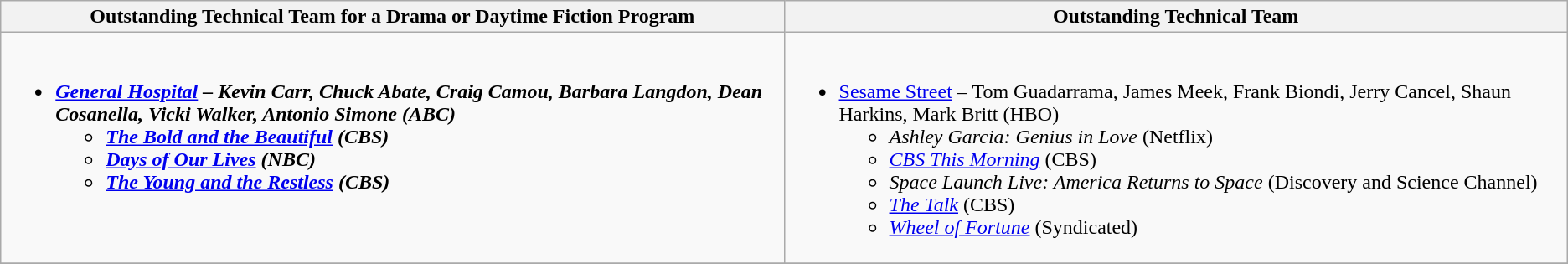<table class=wikitable>
<tr>
<th style="width:50%">Outstanding Technical Team for a Drama or Daytime Fiction Program</th>
<th style="width:50%">Outstanding Technical Team</th>
</tr>
<tr>
<td valign="top"><br><ul><li><strong><em><a href='#'>General Hospital</a><em> – Kevin Carr, Chuck Abate, Craig Camou, Barbara Langdon, Dean Cosanella, Vicki Walker, Antonio Simone (ABC)<strong><ul><li></em><a href='#'>The Bold and the Beautiful</a><em> (CBS)</li><li></em><a href='#'>Days of Our Lives</a><em> (NBC)</li><li></em><a href='#'>The Young and the Restless</a><em> (CBS)</li></ul></li></ul></td>
<td valign="top"><br><ul><li></em></strong><a href='#'>Sesame Street</a></em> – Tom Guadarrama, James Meek, Frank Biondi, Jerry Cancel, Shaun Harkins, Mark Britt (HBO)</strong><ul><li><em>Ashley Garcia: Genius in Love</em> (Netflix)</li><li><em><a href='#'>CBS This Morning</a></em> (CBS)</li><li><em>Space Launch Live: America Returns to Space</em> (Discovery and Science Channel)</li><li><em><a href='#'>The Talk</a></em> (CBS)</li><li><em><a href='#'>Wheel of Fortune</a></em> (Syndicated)</li></ul></li></ul></td>
</tr>
<tr>
</tr>
</table>
